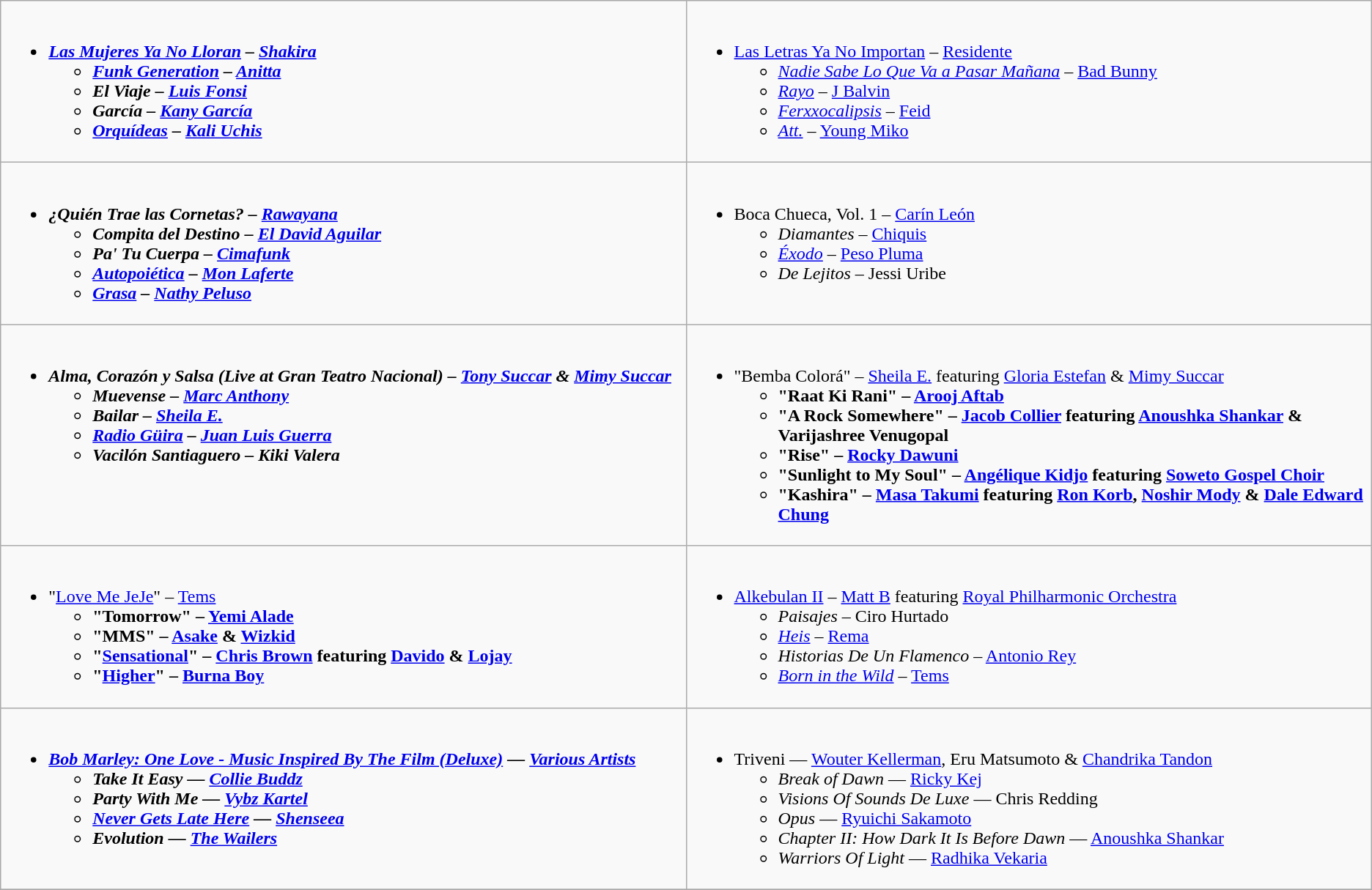<table class="wikitable">
<tr>
<td style="vertical-align:top;" width="50%"><br><ul><li><strong><em><a href='#'>Las Mujeres Ya No Lloran</a><em> – <a href='#'>Shakira</a><strong><ul><li></em><a href='#'>Funk Generation</a><em> – <a href='#'>Anitta</a></li><li></em>El Viaje<em> – <a href='#'>Luis Fonsi</a></li><li></em>García<em> – <a href='#'>Kany García</a></li><li></em><a href='#'>Orquídeas</a><em> – <a href='#'>Kali Uchis</a></li></ul></li></ul></td>
<td style="vertical-align:top;" width="50%"><br><ul><li></em></strong><a href='#'>Las Letras Ya No Importan</a></em> – <a href='#'>Residente</a></strong><ul><li><em><a href='#'>Nadie Sabe Lo Que Va a Pasar Mañana</a></em> – <a href='#'>Bad Bunny</a></li><li><em><a href='#'>Rayo</a></em> – <a href='#'>J Balvin</a></li><li><em><a href='#'>Ferxxocalipsis</a></em> – <a href='#'>Feid</a></li><li><em><a href='#'>Att.</a></em> – <a href='#'>Young Miko</a></li></ul></li></ul></td>
</tr>
<tr>
<td style="vertical-align:top;" width="50%"><br><ul><li><strong><em>¿Quién Trae las Cornetas?<em> – <a href='#'>Rawayana</a><strong><ul><li></em>Compita del Destino<em> – <a href='#'>El David Aguilar</a></li><li></em>Pa' Tu Cuerpa<em> – <a href='#'>Cimafunk</a></li><li></em><a href='#'>Autopoiética</a><em> – <a href='#'>Mon Laferte</a></li><li></em><a href='#'>Grasa</a><em> – <a href='#'>Nathy Peluso</a></li></ul></li></ul></td>
<td style="vertical-align:top;" width="50%"><br><ul><li></em></strong>Boca Chueca, Vol. 1</em> – <a href='#'>Carín León</a></strong><ul><li><em>Diamantes</em> – <a href='#'>Chiquis</a></li><li><em><a href='#'>Éxodo</a></em> – <a href='#'>Peso Pluma</a></li><li><em>De Lejitos</em> – Jessi Uribe</li></ul></li></ul></td>
</tr>
<tr>
<td style="vertical-align:top;" width="50%"><br><ul><li><strong><em>Alma, Corazón y Salsa (Live at Gran Teatro Nacional) –<em> <a href='#'>Tony Succar</a> & <a href='#'>Mimy Succar</a><strong><ul><li></em>Muevense –<em> <a href='#'>Marc Anthony</a></li><li></em>Bailar –<em> <a href='#'>Sheila E.</a></li><li></em><a href='#'>Radio Güira</a> –<em> <a href='#'>Juan Luis Guerra</a></li><li></em>Vacilón Santiaguero –<em> Kiki Valera</li></ul></li></ul></td>
<td style="vertical-align:top;" width="50%"><br><ul><li></strong>"Bemba Colorá" – <a href='#'>Sheila E.</a> featuring <a href='#'>Gloria Estefan</a> & <a href='#'>Mimy Succar</a><strong><ul><li>"Raat Ki Rani" – <a href='#'>Arooj Aftab</a></li><li>"A Rock Somewhere" – <a href='#'>Jacob Collier</a> featuring <a href='#'>Anoushka Shankar</a> & Varijashree Venugopal</li><li>"Rise" – <a href='#'>Rocky Dawuni</a></li><li>"Sunlight to My Soul" – <a href='#'>Angélique Kidjo</a> featuring <a href='#'>Soweto Gospel Choir</a></li><li>"Kashira" – <a href='#'>Masa Takumi</a> featuring <a href='#'>Ron Korb</a>, <a href='#'>Noshir Mody</a> & <a href='#'>Dale Edward Chung</a></li></ul></li></ul></td>
</tr>
<tr>
<td style="vertical-align:top;" width="50%"><br><ul><li></strong>"<a href='#'>Love Me JeJe</a>" – <a href='#'>Tems</a><strong><ul><li>"Tomorrow" – <a href='#'>Yemi Alade</a></li><li>"MMS" – <a href='#'>Asake</a> & <a href='#'>Wizkid</a></li><li>"<a href='#'>Sensational</a>" – <a href='#'>Chris Brown</a> featuring <a href='#'>Davido</a> & <a href='#'>Lojay</a></li><li>"<a href='#'>Higher</a>" – <a href='#'>Burna Boy</a></li></ul></li></ul></td>
<td style="vertical-align:top;" width="50%"><br><ul><li></em></strong><a href='#'>Alkebulan II</a> –</em> <a href='#'>Matt B</a> featuring <a href='#'>Royal Philharmonic Orchestra</a></strong><ul><li><em>Paisajes –</em> Ciro Hurtado</li><li><em><a href='#'>Heis</a> –</em> <a href='#'>Rema</a></li><li><em>Historias De Un Flamenco</em> – <a href='#'>Antonio Rey</a></li><li><em><a href='#'>Born in the Wild</a></em> – <a href='#'>Tems</a></li></ul></li></ul></td>
</tr>
<tr>
<td style="vertical-align:top;" width="50%"><br><ul><li><strong><em><a href='#'>Bob Marley: One Love - Music Inspired By The Film (Deluxe)</a><em> — <a href='#'>Various Artists</a><strong><ul><li></em>Take It Easy<em> — <a href='#'>Collie Buddz</a></li><li></em>Party With Me<em> — <a href='#'>Vybz Kartel</a></li><li></em><a href='#'>Never Gets Late Here</a><em> — <a href='#'>Shenseea</a></li><li></em>Evolution<em> — <a href='#'>The Wailers</a></li></ul></li></ul></td>
<td style="vertical-align:top;" width="50%"><br><ul><li></em></strong>Triveni</em> — <a href='#'>Wouter Kellerman</a>, Eru Matsumoto & <a href='#'>Chandrika Tandon</a></strong><ul><li><em>Break of Dawn</em> — <a href='#'>Ricky Kej</a></li><li><em>Visions Of Sounds De Luxe</em> — Chris Redding</li><li><em>Opus</em> — <a href='#'>Ryuichi Sakamoto</a></li><li><em>Chapter II: How Dark It Is Before Dawn</em> — <a href='#'>Anoushka Shankar</a></li><li><em>Warriors Of Light</em> — <a href='#'>Radhika Vekaria</a></li></ul></li></ul></td>
</tr>
<tr>
</tr>
</table>
